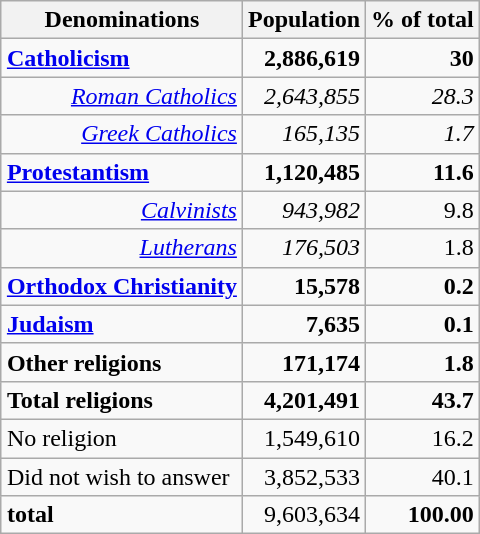<table class="wikitable" style="float:right; text-align:right; margin:1em 1.5em 0 0;">
<tr>
<th>Denominations</th>
<th>Population</th>
<th>% of total</th>
</tr>
<tr>
<td style="text-align:left;"><strong><a href='#'>Catholicism</a></strong></td>
<td><strong>2,886,619</strong></td>
<td><strong>30</strong></td>
</tr>
<tr>
<td style="text-align:right;"><em><a href='#'>Roman Catholics</a></em></td>
<td><em>2,643,855</em></td>
<td><em>28.3</em></td>
</tr>
<tr>
<td style="text-align:right;"><em><a href='#'>Greek Catholics</a></em></td>
<td><em>165,135</em></td>
<td><em>1.7</em></td>
</tr>
<tr>
<td style="text-align:left;"><strong><a href='#'>Protestantism</a></strong></td>
<td><strong>1,120,485</strong></td>
<td><strong>11.6</strong></td>
</tr>
<tr>
<td style="text-align:right;"><em><a href='#'>Calvinists</a></em></td>
<td><em>943,982</em></td>
<td>9.8</td>
</tr>
<tr>
<td style="text-align:right;"><em><a href='#'>Lutherans</a></em></td>
<td><em>176,503</em></td>
<td>1.8</td>
</tr>
<tr>
<td style="text-align:left;"><strong><a href='#'>Orthodox Christianity</a></strong></td>
<td><strong>15,578</strong></td>
<td><strong>0.2</strong></td>
</tr>
<tr>
<td style="text-align:left;"><strong><a href='#'>Judaism</a></strong></td>
<td><strong>7,635</strong></td>
<td><strong>0.1</strong></td>
</tr>
<tr>
<td style="text-align:left;"><strong>Other religions</strong></td>
<td><strong>171,174</strong></td>
<td><strong>1.8</strong></td>
</tr>
<tr>
<td style="text-align:left;"><strong>Total religions</strong></td>
<td><strong>4,201,491</strong></td>
<td><strong>43.7</strong></td>
</tr>
<tr>
<td style="text-align:left;">No religion</td>
<td>1,549,610</td>
<td>16.2</td>
</tr>
<tr>
<td style="text-align:left;">Did not wish to answer</td>
<td>3,852,533</td>
<td>40.1</td>
</tr>
<tr>
<td style="text-align:left;"><strong>total</strong></td>
<td>9,603,634</td>
<td><strong>100.00</strong></td>
</tr>
</table>
